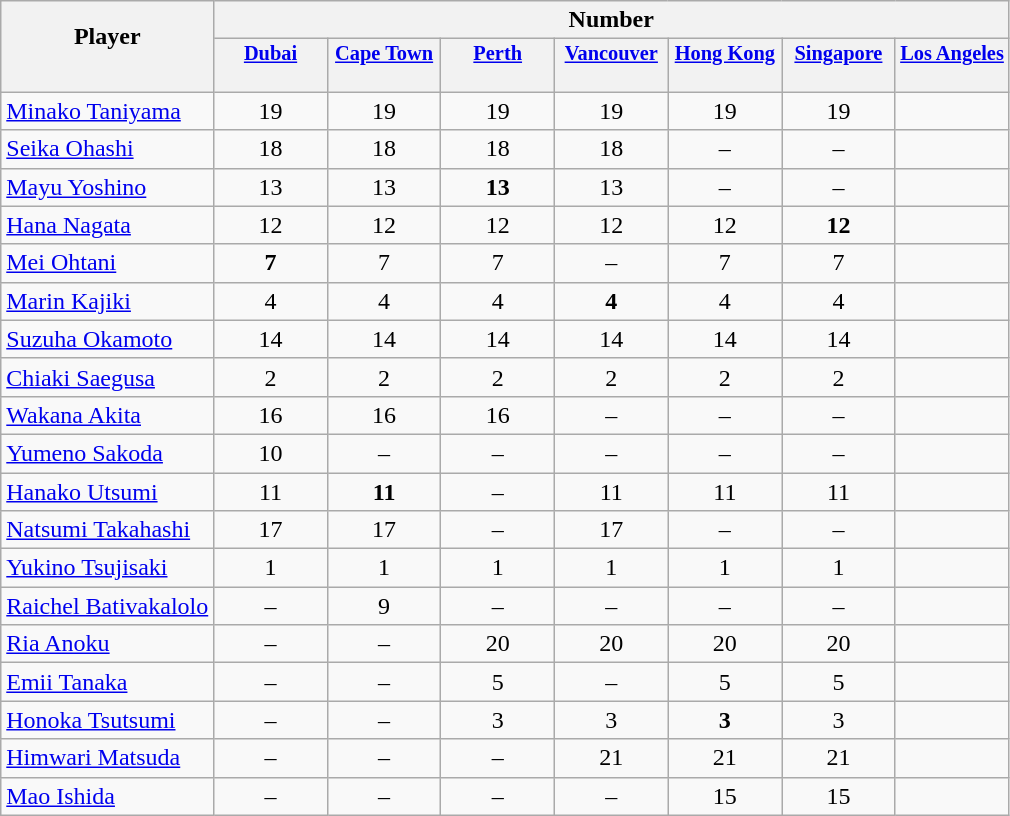<table class="wikitable sortable" style="text-align:center;">
<tr>
<th rowspan="2" style="border-bottom:0px;">Player</th>
<th colspan="7">Number</th>
</tr>
<tr>
<th valign="top" style="width:5.2em; border-bottom:0px; padding:2px; font-size:85%;"><a href='#'>Dubai</a></th>
<th valign="top" style="width:5.2em; border-bottom:0px; padding:2px; font-size:85%;"><a href='#'>Cape Town</a></th>
<th valign="top" style="width:5.2em; border-bottom:0px; padding:2px; font-size:85%;"><a href='#'>Perth</a></th>
<th valign="top" style="width:5.2em; border-bottom:0px; padding:2px; font-size:85%;"><a href='#'>Vancouver</a></th>
<th valign="top" style="width:5.2em; border-bottom:0px; padding:2px; font-size:85%;"><a href='#'>Hong Kong</a></th>
<th valign="top" style="width:5.2em; border-bottom:0px; padding:2px; font-size:85%;"><a href='#'>Singapore</a></th>
<th valign="top" style="width:5.2em; border-bottom:0px; padding:2px; font-size:85%;"><a href='#'>Los Angeles</a></th>
</tr>
<tr style="line-height:8px;">
<th style="border-top:0px;"> </th>
<th style="border-top:0px;"></th>
<th data-sort-type="number" style="border-top:0px;"></th>
<th data-sort-type="number" style="border-top:0px;"></th>
<th data-sort-type="number" style="border-top:0px;"></th>
<th data-sort-type="number" style="border-top:0px;"></th>
<th data-sort-type="number" style="border-top:0px;"></th>
<th data-sort-type="number" style="border-top:0px;"></th>
</tr>
<tr>
<td align="left"><a href='#'>Minako Taniyama</a></td>
<td>19</td>
<td>19</td>
<td>19</td>
<td>19</td>
<td>19</td>
<td>19</td>
<td></td>
</tr>
<tr>
<td align="left"><a href='#'>Seika Ohashi</a></td>
<td>18</td>
<td>18</td>
<td>18</td>
<td>18</td>
<td>–</td>
<td>–</td>
<td></td>
</tr>
<tr>
<td align="left"><a href='#'>Mayu Yoshino</a></td>
<td>13</td>
<td>13</td>
<td><strong>13</strong></td>
<td>13</td>
<td>–</td>
<td>–</td>
<td></td>
</tr>
<tr>
<td align="left"><a href='#'>Hana Nagata</a></td>
<td>12</td>
<td>12</td>
<td>12</td>
<td>12</td>
<td>12</td>
<td><strong>12</strong></td>
<td></td>
</tr>
<tr>
<td align="left"><a href='#'>Mei Ohtani</a></td>
<td><strong>7</strong></td>
<td>7</td>
<td>7</td>
<td>–</td>
<td>7</td>
<td>7</td>
<td></td>
</tr>
<tr>
<td align="left"><a href='#'>Marin Kajiki</a></td>
<td>4</td>
<td>4</td>
<td>4</td>
<td><strong>4</strong></td>
<td>4</td>
<td>4</td>
<td></td>
</tr>
<tr>
<td align="left"><a href='#'>Suzuha Okamoto</a></td>
<td>14</td>
<td>14</td>
<td>14</td>
<td>14</td>
<td>14</td>
<td>14</td>
<td></td>
</tr>
<tr>
<td align="left"><a href='#'>Chiaki Saegusa</a></td>
<td>2</td>
<td>2</td>
<td>2</td>
<td>2</td>
<td>2</td>
<td>2</td>
<td></td>
</tr>
<tr>
<td align="left"><a href='#'>Wakana Akita</a></td>
<td>16</td>
<td>16</td>
<td>16</td>
<td>–</td>
<td>–</td>
<td>–</td>
<td></td>
</tr>
<tr>
<td align="left"><a href='#'>Yumeno Sakoda</a></td>
<td>10</td>
<td>–</td>
<td>–</td>
<td>–</td>
<td>–</td>
<td>–</td>
<td></td>
</tr>
<tr>
<td align="left"><a href='#'>Hanako Utsumi</a></td>
<td>11</td>
<td><strong>11</strong></td>
<td>–</td>
<td>11</td>
<td>11</td>
<td>11</td>
<td></td>
</tr>
<tr>
<td align="left"><a href='#'>Natsumi Takahashi</a></td>
<td>17</td>
<td>17</td>
<td>–</td>
<td>17</td>
<td>–</td>
<td>–</td>
<td></td>
</tr>
<tr>
<td align="left"><a href='#'>Yukino Tsujisaki</a></td>
<td>1</td>
<td>1</td>
<td>1</td>
<td>1</td>
<td>1</td>
<td>1</td>
<td></td>
</tr>
<tr>
<td align="left"><a href='#'>Raichel Bativakalolo</a></td>
<td>–</td>
<td>9</td>
<td>–</td>
<td>–</td>
<td>–</td>
<td>–</td>
<td></td>
</tr>
<tr>
<td align="left"><a href='#'>Ria Anoku</a></td>
<td>–</td>
<td>–</td>
<td>20</td>
<td>20</td>
<td>20</td>
<td>20</td>
<td></td>
</tr>
<tr>
<td align="left"><a href='#'>Emii Tanaka</a></td>
<td>–</td>
<td>–</td>
<td>5</td>
<td>–</td>
<td>5</td>
<td>5</td>
<td></td>
</tr>
<tr>
<td align="left"><a href='#'>Honoka Tsutsumi</a></td>
<td>–</td>
<td>–</td>
<td>3</td>
<td>3</td>
<td><strong>3</strong></td>
<td>3</td>
<td></td>
</tr>
<tr>
<td align="left"><a href='#'>Himwari Matsuda</a></td>
<td>–</td>
<td>–</td>
<td>–</td>
<td>21</td>
<td>21</td>
<td>21</td>
<td></td>
</tr>
<tr>
<td align="left"><a href='#'>Mao Ishida</a></td>
<td>–</td>
<td>–</td>
<td>–</td>
<td>–</td>
<td>15</td>
<td>15</td>
<td></td>
</tr>
</table>
